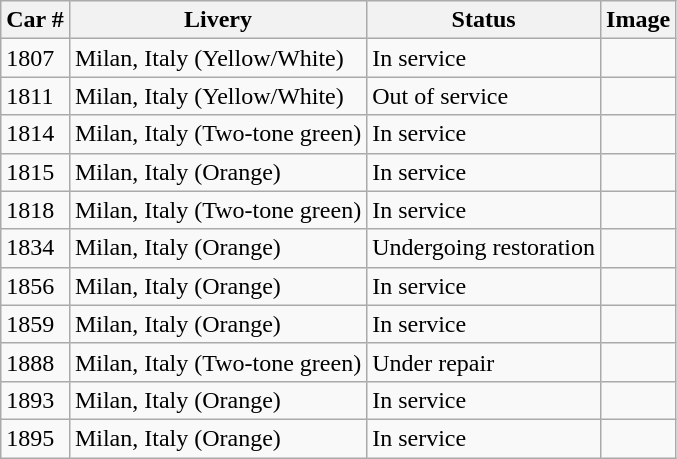<table class="wikitable sticky-header">
<tr>
<th>Car #</th>
<th>Livery</th>
<th>Status</th>
<th>Image</th>
</tr>
<tr>
<td>1807</td>
<td>Milan, Italy (Yellow/White)</td>
<td>In service</td>
<td></td>
</tr>
<tr>
<td>1811</td>
<td>Milan, Italy (Yellow/White)</td>
<td>Out of service</td>
<td></td>
</tr>
<tr>
<td>1814</td>
<td>Milan, Italy (Two-tone green)</td>
<td>In service</td>
<td></td>
</tr>
<tr>
<td>1815</td>
<td>Milan, Italy (Orange)</td>
<td>In service</td>
<td></td>
</tr>
<tr>
<td>1818</td>
<td>Milan, Italy (Two-tone green)</td>
<td>In service</td>
<td></td>
</tr>
<tr>
<td>1834</td>
<td>Milan, Italy (Orange)</td>
<td>Undergoing restoration</td>
<td></td>
</tr>
<tr>
<td>1856</td>
<td>Milan, Italy (Orange)</td>
<td>In service</td>
<td></td>
</tr>
<tr>
<td>1859</td>
<td>Milan, Italy (Orange)</td>
<td>In service</td>
<td></td>
</tr>
<tr>
<td>1888</td>
<td>Milan, Italy (Two-tone green)</td>
<td>Under repair</td>
<td></td>
</tr>
<tr>
<td>1893</td>
<td>Milan, Italy (Orange)</td>
<td>In service</td>
<td></td>
</tr>
<tr>
<td>1895</td>
<td>Milan, Italy (Orange)</td>
<td>In service</td>
<td></td>
</tr>
</table>
